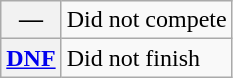<table class="wikitable">
<tr>
<th scope="row">—</th>
<td>Did not compete</td>
</tr>
<tr>
<th scope="row"><a href='#'>DNF</a></th>
<td>Did not finish</td>
</tr>
</table>
